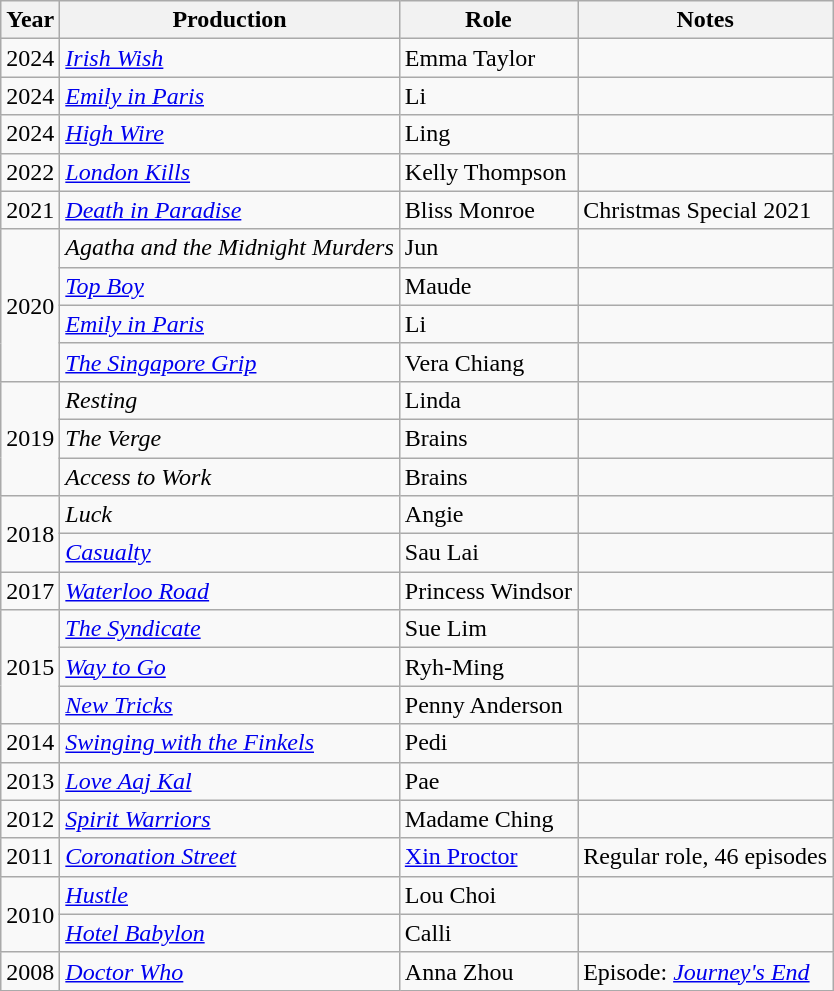<table class="wikitable sortable">
<tr>
<th>Year</th>
<th>Production</th>
<th>Role</th>
<th>Notes</th>
</tr>
<tr>
<td>2024</td>
<td><em><a href='#'>Irish Wish</a></em> </td>
<td>Emma Taylor</td>
<td></td>
</tr>
<tr>
<td>2024</td>
<td><em><a href='#'>Emily in Paris</a></em></td>
<td>Li</td>
<td></td>
</tr>
<tr>
<td>2024</td>
<td><em><a href='#'>High Wire</a></em></td>
<td>Ling</td>
<td></td>
</tr>
<tr>
<td>2022</td>
<td><em><a href='#'>London Kills</a></em></td>
<td>Kelly Thompson</td>
<td></td>
</tr>
<tr>
<td>2021</td>
<td><em><a href='#'>Death in Paradise</a></em></td>
<td>Bliss Monroe</td>
<td>Christmas Special 2021</td>
</tr>
<tr>
<td rowspan="4">2020</td>
<td><em>Agatha and the Midnight Murders</em></td>
<td>Jun</td>
<td></td>
</tr>
<tr>
<td><em><a href='#'>Top Boy</a></em></td>
<td>Maude</td>
<td></td>
</tr>
<tr>
<td><em><a href='#'>Emily in Paris</a></em></td>
<td>Li</td>
<td></td>
</tr>
<tr>
<td><em><a href='#'>The Singapore Grip</a></em></td>
<td>Vera Chiang</td>
<td></td>
</tr>
<tr>
<td rowspan="3">2019</td>
<td><em>Resting</em></td>
<td>Linda</td>
<td></td>
</tr>
<tr>
<td><em>The Verge</em></td>
<td>Brains</td>
<td></td>
</tr>
<tr>
<td><em>Access to Work</em></td>
<td>Brains</td>
<td></td>
</tr>
<tr>
<td rowspan="2">2018</td>
<td><em>Luck</em></td>
<td>Angie</td>
<td></td>
</tr>
<tr>
<td><em><a href='#'>Casualty</a></em></td>
<td>Sau Lai</td>
<td></td>
</tr>
<tr>
<td>2017</td>
<td><em><a href='#'>Waterloo Road</a></em></td>
<td>Princess Windsor</td>
<td></td>
</tr>
<tr>
<td rowspan="3">2015</td>
<td><em><a href='#'>The Syndicate</a></em></td>
<td>Sue Lim</td>
<td></td>
</tr>
<tr>
<td><em><a href='#'>Way to Go</a></em></td>
<td>Ryh-Ming</td>
<td></td>
</tr>
<tr>
<td><em><a href='#'>New Tricks</a></em></td>
<td>Penny Anderson</td>
<td></td>
</tr>
<tr>
<td>2014</td>
<td><em><a href='#'>Swinging with the Finkels</a></em></td>
<td>Pedi</td>
<td></td>
</tr>
<tr>
<td>2013</td>
<td><em><a href='#'>Love Aaj Kal</a></em></td>
<td>Pae</td>
<td></td>
</tr>
<tr>
<td>2012</td>
<td><em><a href='#'>Spirit Warriors</a></em></td>
<td>Madame Ching</td>
<td></td>
</tr>
<tr>
<td>2011</td>
<td><em><a href='#'>Coronation Street</a></em></td>
<td><a href='#'>Xin Proctor</a></td>
<td>Regular role, 46 episodes</td>
</tr>
<tr>
<td rowspan="2">2010</td>
<td><em><a href='#'>Hustle</a></em></td>
<td>Lou Choi</td>
<td></td>
</tr>
<tr>
<td><em><a href='#'>Hotel Babylon</a></em></td>
<td>Calli</td>
<td></td>
</tr>
<tr>
<td>2008</td>
<td><em><a href='#'>Doctor Who</a></em></td>
<td>Anna Zhou</td>
<td>Episode: <em><a href='#'>Journey's End</a></em></td>
</tr>
</table>
